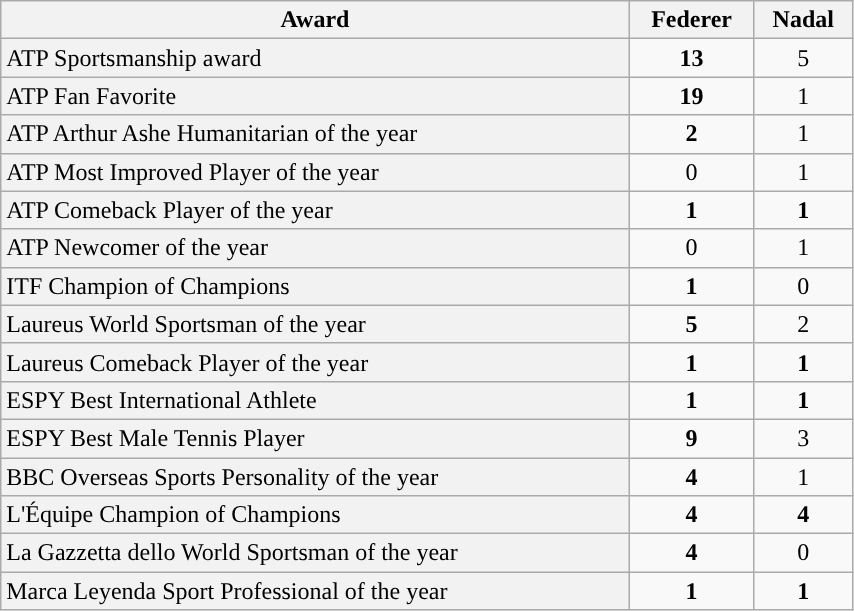<table class=wikitable style="width:45%; vertical-align:top; text-align:center;">
<tr>
<th>Award</th>
<th>Federer</th>
<th>Nadal</th>
</tr>
<tr>
<td style="background:#F2F2F2; text-align: left;">ATP Sportsmanship award</td>
<td><strong>13</strong></td>
<td>5</td>
</tr>
<tr>
<td style="background:#F2F2F2; text-align: left;">ATP Fan Favorite</td>
<td><strong>19</strong></td>
<td>1</td>
</tr>
<tr>
<td style="background:#F2F2F2; text-align: left;">ATP Arthur Ashe Humanitarian of the year</td>
<td><strong>2</strong></td>
<td>1</td>
</tr>
<tr>
<td style="background:#F2F2F2; text-align: left;">ATP Most Improved Player of the year</td>
<td>0</td>
<td>1</td>
</tr>
<tr>
<td style="background:#F2F2F2; text-align: left;">ATP Comeback Player of the year</td>
<td><strong>1</strong></td>
<td><strong>1</strong></td>
</tr>
<tr>
<td style="background:#F2F2F2; text-align: left;">ATP Newcomer of the year</td>
<td>0</td>
<td>1</td>
</tr>
<tr>
<td style="background:#F2F2F2; text-align: left;">ITF Champion of Champions</td>
<td><strong>1</strong></td>
<td>0</td>
</tr>
<tr>
<td style="background:#F2F2F2; text-align: left;">Laureus World Sportsman of the year</td>
<td><strong>5</strong></td>
<td>2</td>
</tr>
<tr>
<td style="background:#F2F2F2; text-align: left;">Laureus Comeback Player of the year</td>
<td><strong>1</strong></td>
<td><strong>1</strong></td>
</tr>
<tr>
<td style="background:#F2F2F2; text-align: left;">ESPY Best International Athlete</td>
<td><strong>1</strong></td>
<td><strong>1</strong></td>
</tr>
<tr>
<td style="background:#F2F2F2; text-align: left;">ESPY Best Male Tennis Player</td>
<td><strong>9</strong></td>
<td>3</td>
</tr>
<tr>
<td style="background:#F2F2F2; text-align: left;">BBC Overseas Sports Personality of the year</td>
<td><strong>4</strong></td>
<td>1</td>
</tr>
<tr>
<td style="background:#F2F2F2; text-align: left;">L'Équipe Champion of Champions</td>
<td><strong>4</strong></td>
<td><strong>4</strong></td>
</tr>
<tr>
<td style="background:#F2F2F2; text-align: left;">La Gazzetta dello World Sportsman of the year</td>
<td><strong>4</strong></td>
<td>0</td>
</tr>
<tr>
<td style="background:#F2F2F2; text-align: left;">Marca Leyenda Sport Professional of the year</td>
<td><strong>1</strong></td>
<td><strong>1</strong></td>
</tr>
</table>
